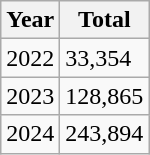<table class="wikitable">
<tr>
<th>Year</th>
<th>Total</th>
</tr>
<tr>
<td>2022</td>
<td>33,354</td>
</tr>
<tr>
<td>2023</td>
<td>128,865</td>
</tr>
<tr>
<td>2024</td>
<td>243,894</td>
</tr>
</table>
